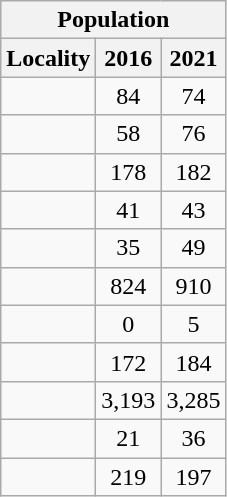<table class="wikitable" style="text-align:center;">
<tr>
<th colspan="3" style="text-align:center; font-weight:bold">Population</th>
</tr>
<tr>
<th style="text-align:center; background:  font-weight:bold">Locality</th>
<th style="text-align:center; background:  font-weight:bold"><strong>2016</strong></th>
<th style="text-align:center; background:  font-weight:bold"><strong>2021</strong></th>
</tr>
<tr>
<td></td>
<td>84</td>
<td>74</td>
</tr>
<tr>
<td></td>
<td>58</td>
<td>76</td>
</tr>
<tr>
<td></td>
<td>178</td>
<td>182</td>
</tr>
<tr>
<td></td>
<td>41</td>
<td>43</td>
</tr>
<tr>
<td></td>
<td>35</td>
<td>49</td>
</tr>
<tr>
<td></td>
<td>824</td>
<td>910</td>
</tr>
<tr>
<td></td>
<td>0</td>
<td>5</td>
</tr>
<tr>
<td></td>
<td>172</td>
<td>184</td>
</tr>
<tr>
<td></td>
<td>3,193</td>
<td>3,285</td>
</tr>
<tr>
<td></td>
<td>21</td>
<td>36</td>
</tr>
<tr>
<td></td>
<td>219</td>
<td>197</td>
</tr>
</table>
